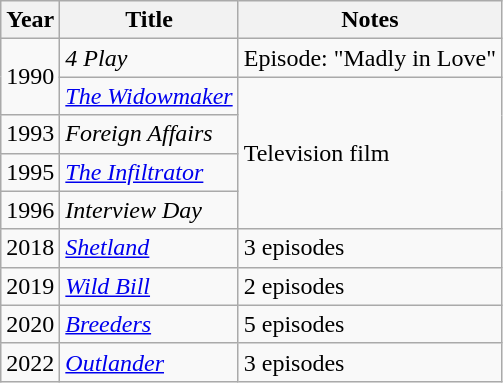<table class="wikitable sortable">
<tr>
<th>Year</th>
<th>Title</th>
<th class="unsortable">Notes</th>
</tr>
<tr>
<td rowspan="2">1990</td>
<td><em>4 Play</em></td>
<td>Episode: "Madly in Love"</td>
</tr>
<tr>
<td><em><a href='#'>The Widowmaker</a></em></td>
<td rowspan="4">Television film</td>
</tr>
<tr>
<td>1993</td>
<td><em>Foreign Affairs</em></td>
</tr>
<tr>
<td>1995</td>
<td><a href='#'><em>The Infiltrator</em></a></td>
</tr>
<tr>
<td>1996</td>
<td><em>Interview Day</em></td>
</tr>
<tr>
<td>2018</td>
<td><a href='#'><em>Shetland</em></a></td>
<td>3 episodes</td>
</tr>
<tr>
<td>2019</td>
<td><a href='#'><em>Wild Bill</em></a></td>
<td>2 episodes</td>
</tr>
<tr>
<td>2020</td>
<td><a href='#'><em>Breeders</em></a></td>
<td>5 episodes</td>
</tr>
<tr>
<td>2022</td>
<td><a href='#'><em>Outlander</em></a></td>
<td>3 episodes</td>
</tr>
</table>
